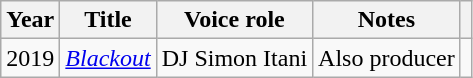<table class="wikitable">
<tr>
<th>Year</th>
<th>Title</th>
<th>Voice role</th>
<th class="unsortable">Notes</th>
<th class="unsortable"></th>
</tr>
<tr>
<td>2019</td>
<td><em><a href='#'>Blackout</a></em></td>
<td>DJ Simon Itani</td>
<td>Also producer</td>
<td></td>
</tr>
</table>
